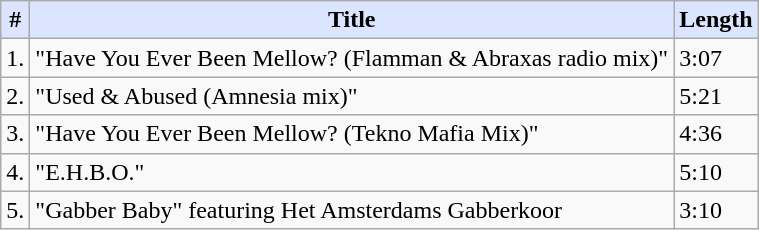<table class="wikitable">
<tr>
<th style="background:#dbe5ff;">#</th>
<th style="background:#dbe5ff;">Title</th>
<th style="background:#dbe5ff;">Length</th>
</tr>
<tr>
<td>1.</td>
<td>"Have You Ever Been Mellow? (Flamman & Abraxas radio mix)"</td>
<td>3:07</td>
</tr>
<tr>
<td>2.</td>
<td>"Used & Abused (Amnesia mix)"</td>
<td>5:21</td>
</tr>
<tr>
<td>3.</td>
<td>"Have You Ever Been Mellow? (Tekno Mafia Mix)"</td>
<td>4:36</td>
</tr>
<tr>
<td>4.</td>
<td>"E.H.B.O."</td>
<td>5:10</td>
</tr>
<tr>
<td>5.</td>
<td>"Gabber Baby" featuring Het Amsterdams Gabberkoor</td>
<td>3:10</td>
</tr>
</table>
